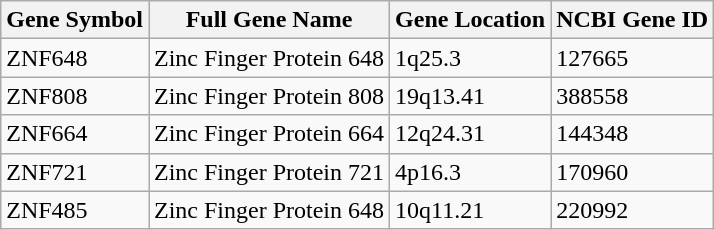<table class="wikitable">
<tr>
<th>Gene Symbol</th>
<th>Full Gene Name</th>
<th>Gene Location</th>
<th>NCBI Gene ID</th>
</tr>
<tr>
<td>ZNF648 </td>
<td>Zinc Finger Protein 648</td>
<td>1q25.3</td>
<td>127665</td>
</tr>
<tr>
<td>ZNF808 </td>
<td>Zinc Finger Protein 808</td>
<td>19q13.41</td>
<td>388558</td>
</tr>
<tr>
<td>ZNF664 </td>
<td>Zinc Finger Protein 664</td>
<td>12q24.31</td>
<td>144348</td>
</tr>
<tr>
<td>ZNF721 </td>
<td>Zinc Finger Protein 721</td>
<td>4p16.3</td>
<td>170960</td>
</tr>
<tr>
<td>ZNF485 </td>
<td>Zinc Finger Protein 648</td>
<td>10q11.21</td>
<td>220992</td>
</tr>
</table>
